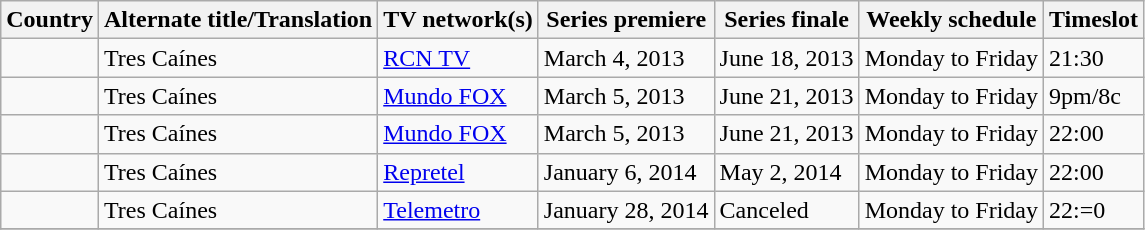<table class="wikitable">
<tr>
<th>Country</th>
<th>Alternate title/Translation</th>
<th>TV network(s)</th>
<th>Series premiere</th>
<th>Series finale</th>
<th>Weekly schedule</th>
<th>Timeslot</th>
</tr>
<tr>
<td></td>
<td>Tres Caínes</td>
<td><a href='#'>RCN TV</a></td>
<td>March 4, 2013</td>
<td>June 18, 2013</td>
<td>Monday to Friday</td>
<td>21:30</td>
</tr>
<tr>
<td></td>
<td>Tres Caínes</td>
<td><a href='#'>Mundo FOX</a></td>
<td>March 5, 2013</td>
<td>June 21, 2013</td>
<td>Monday to Friday</td>
<td>9pm/8c</td>
</tr>
<tr>
<td></td>
<td>Tres Caínes</td>
<td><a href='#'>Mundo FOX</a></td>
<td>March 5, 2013</td>
<td>June 21, 2013</td>
<td>Monday to Friday</td>
<td>22:00</td>
</tr>
<tr>
<td></td>
<td>Tres Caínes</td>
<td><a href='#'>Repretel</a></td>
<td>January 6, 2014</td>
<td>May 2, 2014</td>
<td>Monday to Friday</td>
<td>22:00</td>
</tr>
<tr>
<td></td>
<td>Tres Caínes</td>
<td><a href='#'>Telemetro</a></td>
<td>January 28, 2014</td>
<td>Canceled</td>
<td>Monday to Friday</td>
<td>22:=0</td>
</tr>
<tr>
</tr>
</table>
